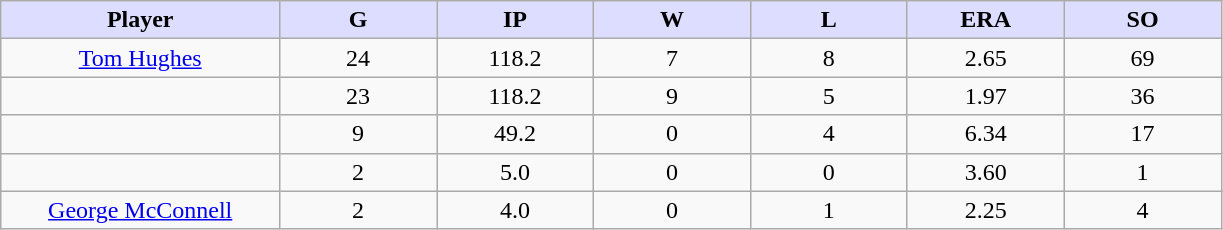<table class="wikitable sortable">
<tr>
<th style="background:#ddf; width:16%;">Player</th>
<th style="background:#ddf; width:9%;">G</th>
<th style="background:#ddf; width:9%;">IP</th>
<th style="background:#ddf; width:9%;">W</th>
<th style="background:#ddf; width:9%;">L</th>
<th style="background:#ddf; width:9%;">ERA</th>
<th style="background:#ddf; width:9%;">SO</th>
</tr>
<tr style="text-align:center;">
<td><a href='#'>Tom Hughes</a></td>
<td>24</td>
<td>118.2</td>
<td>7</td>
<td>8</td>
<td>2.65</td>
<td>69</td>
</tr>
<tr align="center">
<td></td>
<td>23</td>
<td>118.2</td>
<td>9</td>
<td>5</td>
<td>1.97</td>
<td>36</td>
</tr>
<tr style="text-align:center;">
<td></td>
<td>9</td>
<td>49.2</td>
<td>0</td>
<td>4</td>
<td>6.34</td>
<td>17</td>
</tr>
<tr style="text-align:center;">
<td></td>
<td>2</td>
<td>5.0</td>
<td>0</td>
<td>0</td>
<td>3.60</td>
<td>1</td>
</tr>
<tr align="center">
<td><a href='#'>George McConnell</a></td>
<td>2</td>
<td>4.0</td>
<td>0</td>
<td>1</td>
<td>2.25</td>
<td>4</td>
</tr>
</table>
